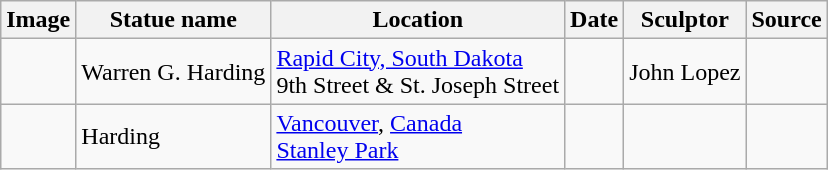<table class="wikitable sortable">
<tr>
<th scope="col" class="unsortable">Image</th>
<th scope="col">Statue name</th>
<th scope="col">Location</th>
<th scope="col">Date</th>
<th scope="col">Sculptor</th>
<th scope="col" class="unsortable">Source</th>
</tr>
<tr>
<td></td>
<td>Warren G. Harding</td>
<td><a href='#'>Rapid City, South Dakota</a><br>9th Street & St. Joseph Street</td>
<td></td>
<td>John Lopez</td>
<td></td>
</tr>
<tr>
<td></td>
<td>Harding</td>
<td><a href='#'>Vancouver</a>, <a href='#'>Canada</a><br><a href='#'>Stanley Park</a></td>
<td></td>
<td></td>
<td></td>
</tr>
</table>
